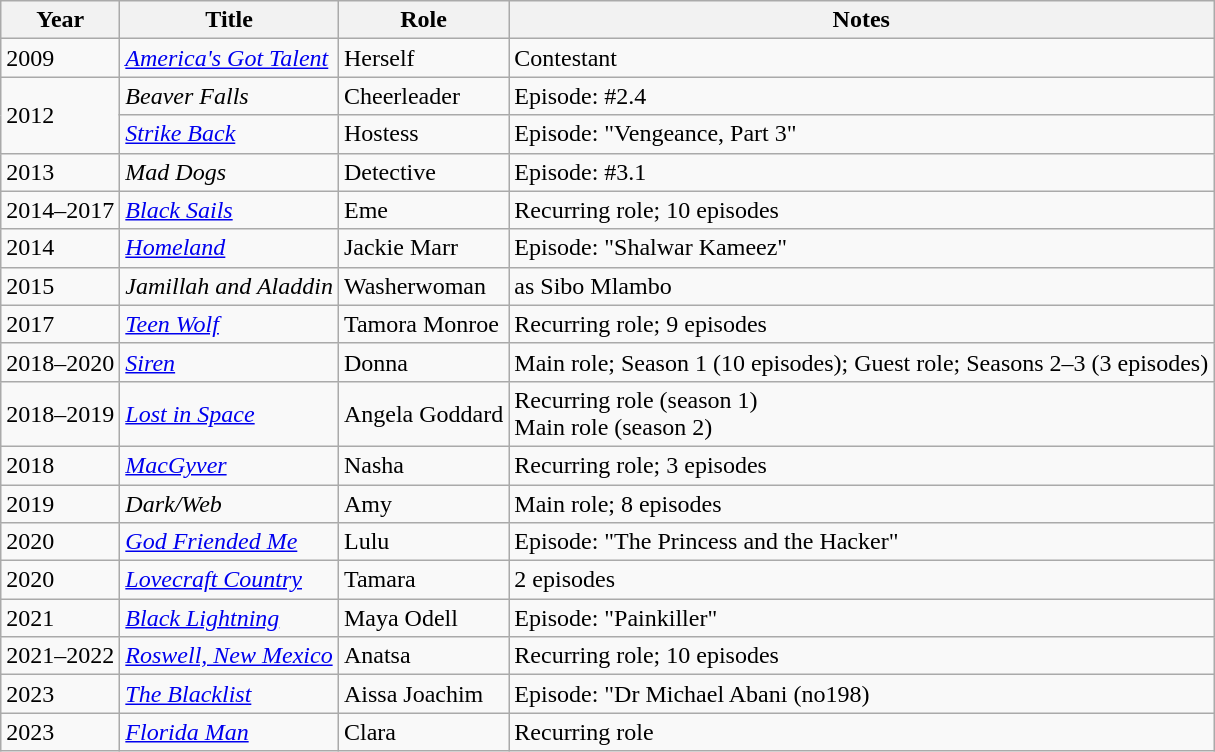<table class="wikitable">
<tr>
<th>Year</th>
<th>Title</th>
<th>Role</th>
<th>Notes</th>
</tr>
<tr>
<td>2009</td>
<td><em><a href='#'>America's Got Talent</a></em></td>
<td>Herself</td>
<td>Contestant</td>
</tr>
<tr>
<td rowspan="2">2012</td>
<td><em>Beaver Falls</em></td>
<td>Cheerleader</td>
<td>Episode: #2.4</td>
</tr>
<tr>
<td><em><a href='#'>Strike Back</a></em></td>
<td>Hostess</td>
<td>Episode: "Vengeance, Part 3"</td>
</tr>
<tr>
<td>2013</td>
<td><em>Mad Dogs</em></td>
<td>Detective</td>
<td>Episode: #3.1</td>
</tr>
<tr>
<td>2014–2017</td>
<td><em><a href='#'>Black Sails</a></em></td>
<td>Eme</td>
<td>Recurring role; 10 episodes</td>
</tr>
<tr>
<td>2014</td>
<td><em><a href='#'>Homeland</a></em></td>
<td>Jackie Marr</td>
<td>Episode: "Shalwar Kameez"</td>
</tr>
<tr>
<td>2015</td>
<td><em>Jamillah and Aladdin</em></td>
<td>Washerwoman</td>
<td>as Sibo Mlambo</td>
</tr>
<tr>
<td>2017</td>
<td><em><a href='#'>Teen Wolf</a></em></td>
<td>Tamora Monroe</td>
<td>Recurring role; 9 episodes</td>
</tr>
<tr>
<td>2018–2020</td>
<td><em><a href='#'>Siren</a></em></td>
<td>Donna</td>
<td>Main role; Season 1 (10 episodes); Guest role; Seasons 2–3 (3 episodes)</td>
</tr>
<tr>
<td>2018–2019</td>
<td><em> <a href='#'>Lost in Space</a></em></td>
<td>Angela Goddard</td>
<td>Recurring role (season 1) <br> Main role (season 2)</td>
</tr>
<tr>
<td>2018</td>
<td><em><a href='#'>MacGyver</a></em></td>
<td>Nasha</td>
<td>Recurring role; 3 episodes</td>
</tr>
<tr>
<td>2019</td>
<td><em>Dark/Web</em></td>
<td>Amy</td>
<td>Main role; 8 episodes</td>
</tr>
<tr>
<td>2020</td>
<td><em><a href='#'>God Friended Me</a></em></td>
<td>Lulu</td>
<td>Episode: "The Princess and the Hacker"</td>
</tr>
<tr>
<td>2020</td>
<td><em><a href='#'>Lovecraft Country</a></em></td>
<td>Tamara</td>
<td>2 episodes</td>
</tr>
<tr>
<td>2021</td>
<td><em><a href='#'>Black Lightning</a></em></td>
<td>Maya Odell</td>
<td>Episode: "Painkiller"</td>
</tr>
<tr>
<td>2021–2022</td>
<td><em><a href='#'>Roswell, New Mexico</a></em></td>
<td>Anatsa</td>
<td>Recurring role; 10 episodes</td>
</tr>
<tr>
<td>2023</td>
<td><em><a href='#'>The Blacklist</a></em></td>
<td>Aissa Joachim</td>
<td>Episode: "Dr Michael Abani (no198)</td>
</tr>
<tr>
<td>2023</td>
<td><em><a href='#'>Florida Man</a></em></td>
<td>Clara</td>
<td>Recurring role</td>
</tr>
</table>
